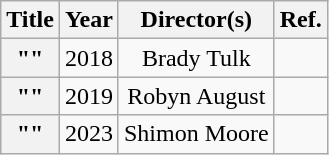<table class="wikitable plainrowheaders" style="text-align:center;">
<tr>
<th>Title</th>
<th>Year</th>
<th>Director(s)</th>
<th>Ref.</th>
</tr>
<tr>
<th scope="row">""</th>
<td>2018</td>
<td>Brady Tulk</td>
<td></td>
</tr>
<tr>
<th scope="row">""</th>
<td>2019</td>
<td>Robyn August</td>
<td></td>
</tr>
<tr>
<th scope="row">""</th>
<td>2023</td>
<td>Shimon Moore</td>
<td></td>
</tr>
</table>
